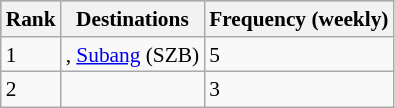<table class="wikitable sortable" style="font-size:89%;width:; align=center">
<tr bgcolor=darkgrey>
<th>Rank</th>
<th>Destinations</th>
<th>Frequency (weekly)</th>
</tr>
<tr>
<td>1</td>
<td>, <a href='#'>Subang</a> (SZB)</td>
<td>5</td>
</tr>
<tr>
<td>2</td>
<td></td>
<td>3</td>
</tr>
</table>
